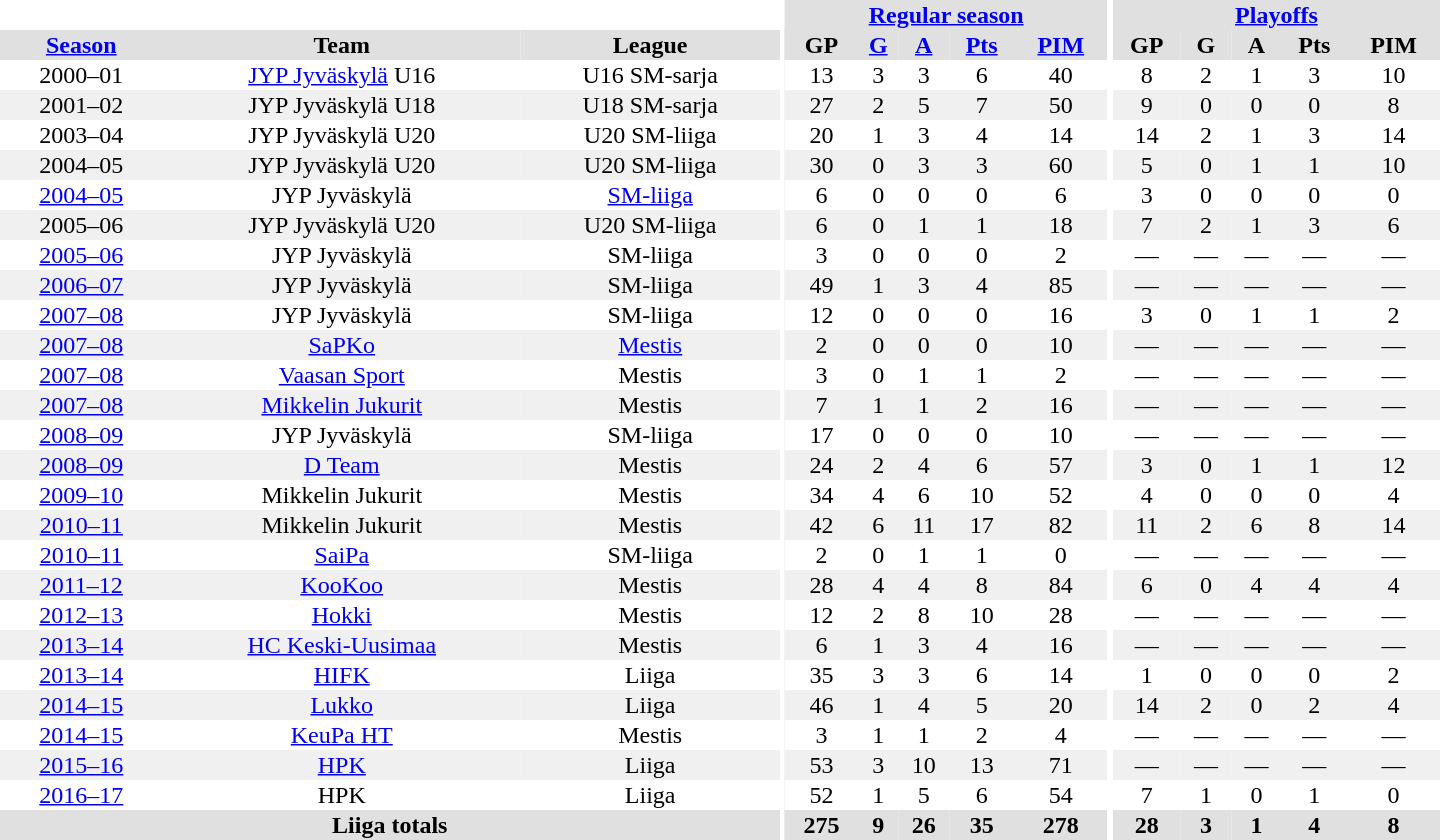<table border="0" cellpadding="1" cellspacing="0" style="text-align:center; width:60em">
<tr bgcolor="#e0e0e0">
<th colspan="3" bgcolor="#ffffff"></th>
<th rowspan="99" bgcolor="#ffffff"></th>
<th colspan="5"><a href='#'>Regular season</a></th>
<th rowspan="99" bgcolor="#ffffff"></th>
<th colspan="5"><a href='#'>Playoffs</a></th>
</tr>
<tr bgcolor="#e0e0e0">
<th><a href='#'>Season</a></th>
<th>Team</th>
<th>League</th>
<th>GP</th>
<th><a href='#'>G</a></th>
<th><a href='#'>A</a></th>
<th><a href='#'>Pts</a></th>
<th><a href='#'>PIM</a></th>
<th>GP</th>
<th>G</th>
<th>A</th>
<th>Pts</th>
<th>PIM</th>
</tr>
<tr>
<td>2000–01</td>
<td><a href='#'>JYP Jyväskylä</a> U16</td>
<td>U16 SM-sarja</td>
<td>13</td>
<td>3</td>
<td>3</td>
<td>6</td>
<td>40</td>
<td>8</td>
<td>2</td>
<td>1</td>
<td>3</td>
<td>10</td>
</tr>
<tr bgcolor="#f0f0f0">
<td>2001–02</td>
<td>JYP Jyväskylä U18</td>
<td>U18 SM-sarja</td>
<td>27</td>
<td>2</td>
<td>5</td>
<td>7</td>
<td>50</td>
<td>9</td>
<td>0</td>
<td>0</td>
<td>0</td>
<td>8</td>
</tr>
<tr>
<td>2003–04</td>
<td>JYP Jyväskylä U20</td>
<td>U20 SM-liiga</td>
<td>20</td>
<td>1</td>
<td>3</td>
<td>4</td>
<td>14</td>
<td>14</td>
<td>2</td>
<td>1</td>
<td>3</td>
<td>14</td>
</tr>
<tr bgcolor="#f0f0f0">
<td>2004–05</td>
<td>JYP Jyväskylä U20</td>
<td>U20 SM-liiga</td>
<td>30</td>
<td>0</td>
<td>3</td>
<td>3</td>
<td>60</td>
<td>5</td>
<td>0</td>
<td>1</td>
<td>1</td>
<td>10</td>
</tr>
<tr>
<td><a href='#'>2004–05</a></td>
<td>JYP Jyväskylä</td>
<td><a href='#'>SM-liiga</a></td>
<td>6</td>
<td>0</td>
<td>0</td>
<td>0</td>
<td>6</td>
<td>3</td>
<td>0</td>
<td>0</td>
<td>0</td>
<td>0</td>
</tr>
<tr bgcolor="#f0f0f0">
<td>2005–06</td>
<td>JYP Jyväskylä U20</td>
<td>U20 SM-liiga</td>
<td>6</td>
<td>0</td>
<td>1</td>
<td>1</td>
<td>18</td>
<td>7</td>
<td>2</td>
<td>1</td>
<td>3</td>
<td>6</td>
</tr>
<tr>
<td><a href='#'>2005–06</a></td>
<td>JYP Jyväskylä</td>
<td>SM-liiga</td>
<td>3</td>
<td>0</td>
<td>0</td>
<td>0</td>
<td>2</td>
<td>—</td>
<td>—</td>
<td>—</td>
<td>—</td>
<td>—</td>
</tr>
<tr bgcolor="#f0f0f0">
<td><a href='#'>2006–07</a></td>
<td>JYP Jyväskylä</td>
<td>SM-liiga</td>
<td>49</td>
<td>1</td>
<td>3</td>
<td>4</td>
<td>85</td>
<td>—</td>
<td>—</td>
<td>—</td>
<td>—</td>
<td>—</td>
</tr>
<tr>
<td><a href='#'>2007–08</a></td>
<td>JYP Jyväskylä</td>
<td>SM-liiga</td>
<td>12</td>
<td>0</td>
<td>0</td>
<td>0</td>
<td>16</td>
<td>3</td>
<td>0</td>
<td>1</td>
<td>1</td>
<td>2</td>
</tr>
<tr bgcolor="#f0f0f0">
<td><a href='#'>2007–08</a></td>
<td><a href='#'>SaPKo</a></td>
<td><a href='#'>Mestis</a></td>
<td>2</td>
<td>0</td>
<td>0</td>
<td>0</td>
<td>10</td>
<td>—</td>
<td>—</td>
<td>—</td>
<td>—</td>
<td>—</td>
</tr>
<tr>
<td><a href='#'>2007–08</a></td>
<td><a href='#'>Vaasan Sport</a></td>
<td>Mestis</td>
<td>3</td>
<td>0</td>
<td>1</td>
<td>1</td>
<td>2</td>
<td>—</td>
<td>—</td>
<td>—</td>
<td>—</td>
<td>—</td>
</tr>
<tr bgcolor="#f0f0f0">
<td><a href='#'>2007–08</a></td>
<td><a href='#'>Mikkelin Jukurit</a></td>
<td>Mestis</td>
<td>7</td>
<td>1</td>
<td>1</td>
<td>2</td>
<td>16</td>
<td>—</td>
<td>—</td>
<td>—</td>
<td>—</td>
<td>—</td>
</tr>
<tr>
<td><a href='#'>2008–09</a></td>
<td>JYP Jyväskylä</td>
<td>SM-liiga</td>
<td>17</td>
<td>0</td>
<td>0</td>
<td>0</td>
<td>10</td>
<td>—</td>
<td>—</td>
<td>—</td>
<td>—</td>
<td>—</td>
</tr>
<tr bgcolor="#f0f0f0">
<td><a href='#'>2008–09</a></td>
<td><a href='#'>D Team</a></td>
<td>Mestis</td>
<td>24</td>
<td>2</td>
<td>4</td>
<td>6</td>
<td>57</td>
<td>3</td>
<td>0</td>
<td>1</td>
<td>1</td>
<td>12</td>
</tr>
<tr>
<td><a href='#'>2009–10</a></td>
<td>Mikkelin Jukurit</td>
<td>Mestis</td>
<td>34</td>
<td>4</td>
<td>6</td>
<td>10</td>
<td>52</td>
<td>4</td>
<td>0</td>
<td>0</td>
<td>0</td>
<td>4</td>
</tr>
<tr bgcolor="#f0f0f0">
<td><a href='#'>2010–11</a></td>
<td>Mikkelin Jukurit</td>
<td>Mestis</td>
<td>42</td>
<td>6</td>
<td>11</td>
<td>17</td>
<td>82</td>
<td>11</td>
<td>2</td>
<td>6</td>
<td>8</td>
<td>14</td>
</tr>
<tr>
<td><a href='#'>2010–11</a></td>
<td><a href='#'>SaiPa</a></td>
<td>SM-liiga</td>
<td>2</td>
<td>0</td>
<td>1</td>
<td>1</td>
<td>0</td>
<td>—</td>
<td>—</td>
<td>—</td>
<td>—</td>
<td>—</td>
</tr>
<tr bgcolor="#f0f0f0">
<td><a href='#'>2011–12</a></td>
<td><a href='#'>KooKoo</a></td>
<td>Mestis</td>
<td>28</td>
<td>4</td>
<td>4</td>
<td>8</td>
<td>84</td>
<td>6</td>
<td>0</td>
<td>4</td>
<td>4</td>
<td>4</td>
</tr>
<tr>
<td><a href='#'>2012–13</a></td>
<td><a href='#'>Hokki</a></td>
<td>Mestis</td>
<td>12</td>
<td>2</td>
<td>8</td>
<td>10</td>
<td>28</td>
<td>—</td>
<td>—</td>
<td>—</td>
<td>—</td>
<td>—</td>
</tr>
<tr bgcolor="#f0f0f0">
<td><a href='#'>2013–14</a></td>
<td><a href='#'>HC Keski-Uusimaa</a></td>
<td>Mestis</td>
<td>6</td>
<td>1</td>
<td>3</td>
<td>4</td>
<td>16</td>
<td>—</td>
<td>—</td>
<td>—</td>
<td>—</td>
<td>—</td>
</tr>
<tr>
<td><a href='#'>2013–14</a></td>
<td><a href='#'>HIFK</a></td>
<td>Liiga</td>
<td>35</td>
<td>3</td>
<td>3</td>
<td>6</td>
<td>14</td>
<td>1</td>
<td>0</td>
<td>0</td>
<td>0</td>
<td>2</td>
</tr>
<tr bgcolor="#f0f0f0">
<td><a href='#'>2014–15</a></td>
<td><a href='#'>Lukko</a></td>
<td>Liiga</td>
<td>46</td>
<td>1</td>
<td>4</td>
<td>5</td>
<td>20</td>
<td>14</td>
<td>2</td>
<td>0</td>
<td>2</td>
<td>4</td>
</tr>
<tr>
<td><a href='#'>2014–15</a></td>
<td><a href='#'>KeuPa HT</a></td>
<td>Mestis</td>
<td>3</td>
<td>1</td>
<td>1</td>
<td>2</td>
<td>4</td>
<td>—</td>
<td>—</td>
<td>—</td>
<td>—</td>
<td>—</td>
</tr>
<tr bgcolor="#f0f0f0">
<td><a href='#'>2015–16</a></td>
<td><a href='#'>HPK</a></td>
<td>Liiga</td>
<td>53</td>
<td>3</td>
<td>10</td>
<td>13</td>
<td>71</td>
<td>—</td>
<td>—</td>
<td>—</td>
<td>—</td>
<td>—</td>
</tr>
<tr>
<td><a href='#'>2016–17</a></td>
<td>HPK</td>
<td>Liiga</td>
<td>52</td>
<td>1</td>
<td>5</td>
<td>6</td>
<td>54</td>
<td>7</td>
<td>1</td>
<td>0</td>
<td>1</td>
<td>0</td>
</tr>
<tr>
</tr>
<tr ALIGN="center" bgcolor="#e0e0e0">
<th colspan="3">Liiga totals</th>
<th ALIGN="center">275</th>
<th ALIGN="center">9</th>
<th ALIGN="center">26</th>
<th ALIGN="center">35</th>
<th ALIGN="center">278</th>
<th ALIGN="center">28</th>
<th ALIGN="center">3</th>
<th ALIGN="center">1</th>
<th ALIGN="center">4</th>
<th ALIGN="center">8</th>
</tr>
</table>
